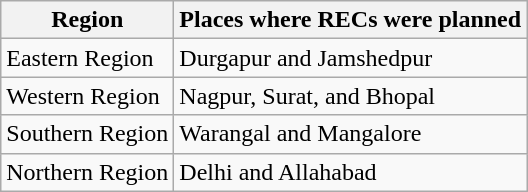<table class="wikitable">
<tr>
<th>Region</th>
<th>Places where RECs were planned</th>
</tr>
<tr>
<td>Eastern Region</td>
<td>Durgapur and Jamshedpur</td>
</tr>
<tr>
<td>Western Region</td>
<td>Nagpur, Surat, and Bhopal</td>
</tr>
<tr>
<td>Southern Region</td>
<td>Warangal and Mangalore</td>
</tr>
<tr>
<td>Northern Region</td>
<td>Delhi and Allahabad</td>
</tr>
</table>
